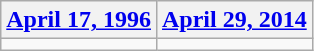<table class=wikitable>
<tr>
<th><a href='#'>April 17, 1996</a></th>
<th><a href='#'>April 29, 2014</a></th>
</tr>
<tr>
<td></td>
<td></td>
</tr>
</table>
